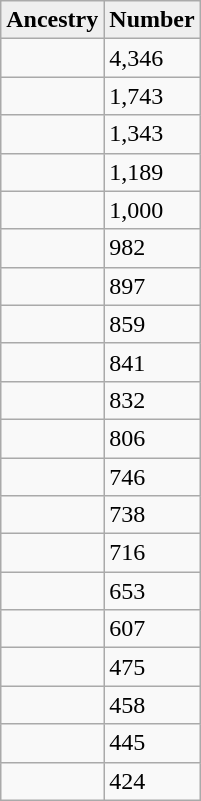<table style="float: center;" class="wikitable">
<tr>
<th style="background:#efefef;">Ancestry</th>
<th style="background:#efefef;">Number</th>
</tr>
<tr>
<td></td>
<td>4,346</td>
</tr>
<tr>
<td></td>
<td>1,743</td>
</tr>
<tr>
<td></td>
<td>1,343</td>
</tr>
<tr>
<td></td>
<td>1,189</td>
</tr>
<tr>
<td></td>
<td>1,000</td>
</tr>
<tr>
<td></td>
<td>982</td>
</tr>
<tr>
<td></td>
<td>897</td>
</tr>
<tr>
<td></td>
<td>859</td>
</tr>
<tr>
<td></td>
<td>841</td>
</tr>
<tr>
<td></td>
<td>832</td>
</tr>
<tr>
<td></td>
<td>806</td>
</tr>
<tr>
<td></td>
<td>746</td>
</tr>
<tr>
<td></td>
<td>738</td>
</tr>
<tr>
<td></td>
<td>716</td>
</tr>
<tr>
<td></td>
<td>653</td>
</tr>
<tr>
<td></td>
<td>607</td>
</tr>
<tr>
<td></td>
<td>475</td>
</tr>
<tr>
<td></td>
<td>458</td>
</tr>
<tr>
<td></td>
<td>445</td>
</tr>
<tr>
<td></td>
<td>424</td>
</tr>
</table>
